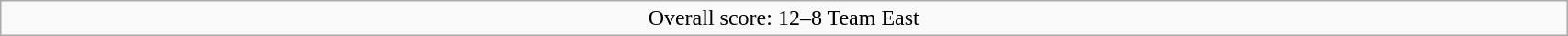<table width="90%" class="wikitable">
<tr align="center">
<td>Overall score: 12–8 Team East</td>
</tr>
</table>
